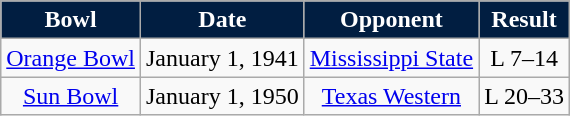<table class="wikitable" style="text-align:center">
<tr>
<th style="background:#011e41; color:white;">Bowl</th>
<th style="background:#011e41; color:white;">Date</th>
<th style="background:#011e41; color:white;">Opponent</th>
<th style="background:#011e41; color:white;">Result</th>
</tr>
<tr align="center">
<td><a href='#'>Orange Bowl</a></td>
<td>January 1, 1941</td>
<td><a href='#'>Mississippi State</a></td>
<td>L 7–14</td>
</tr>
<tr align="center">
<td><a href='#'>Sun Bowl</a></td>
<td>January 1, 1950</td>
<td><a href='#'>Texas Western</a></td>
<td>L 20–33</td>
</tr>
</table>
